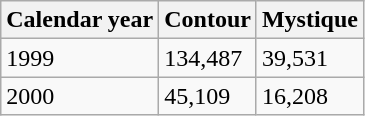<table class="wikitable">
<tr>
<th>Calendar year</th>
<th>Contour</th>
<th>Mystique</th>
</tr>
<tr>
<td>1999</td>
<td>134,487</td>
<td>39,531</td>
</tr>
<tr>
<td>2000</td>
<td>45,109</td>
<td>16,208</td>
</tr>
</table>
